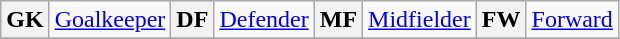<table class="wikitable">
<tr>
<th>GK</th>
<td><a href='#'>Goalkeeper</a></td>
<th>DF</th>
<td><a href='#'>Defender</a></td>
<th>MF</th>
<td><a href='#'>Midfielder</a></td>
<th>FW</th>
<td><a href='#'>Forward</a></td>
</tr>
<tr>
</tr>
</table>
